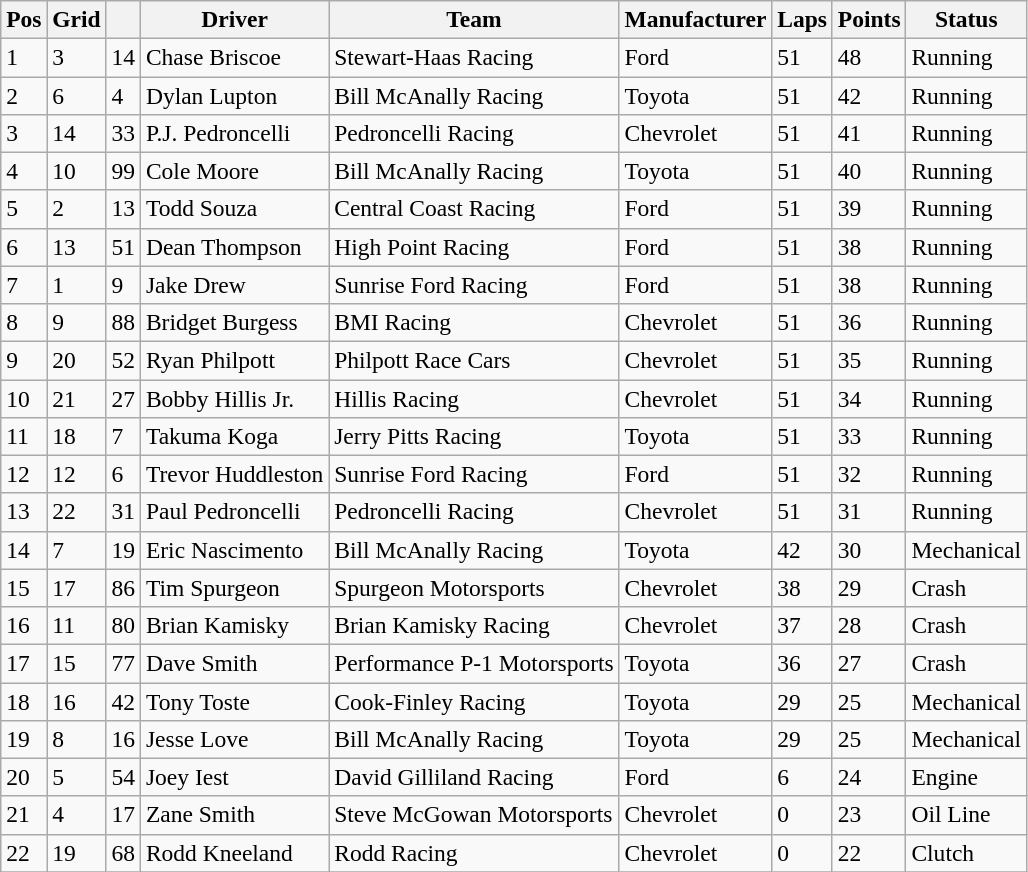<table class="wikitable" style="font-size:98%">
<tr>
<th>Pos</th>
<th>Grid</th>
<th></th>
<th>Driver</th>
<th>Team</th>
<th>Manufacturer</th>
<th>Laps</th>
<th>Points</th>
<th>Status</th>
</tr>
<tr>
<td>1</td>
<td>3</td>
<td>14</td>
<td>Chase Briscoe</td>
<td>Stewart-Haas Racing</td>
<td>Ford</td>
<td>51</td>
<td>48</td>
<td>Running</td>
</tr>
<tr>
<td>2</td>
<td>6</td>
<td>4</td>
<td>Dylan Lupton</td>
<td>Bill McAnally Racing</td>
<td>Toyota</td>
<td>51</td>
<td>42</td>
<td>Running</td>
</tr>
<tr>
<td>3</td>
<td>14</td>
<td>33</td>
<td>P.J. Pedroncelli</td>
<td>Pedroncelli Racing</td>
<td>Chevrolet</td>
<td>51</td>
<td>41</td>
<td>Running</td>
</tr>
<tr>
<td>4</td>
<td>10</td>
<td>99</td>
<td>Cole Moore</td>
<td>Bill McAnally Racing</td>
<td>Toyota</td>
<td>51</td>
<td>40</td>
<td>Running</td>
</tr>
<tr>
<td>5</td>
<td>2</td>
<td>13</td>
<td>Todd Souza</td>
<td>Central Coast Racing</td>
<td>Ford</td>
<td>51</td>
<td>39</td>
<td>Running</td>
</tr>
<tr>
<td>6</td>
<td>13</td>
<td>51</td>
<td>Dean Thompson</td>
<td>High Point Racing</td>
<td>Ford</td>
<td>51</td>
<td>38</td>
<td>Running</td>
</tr>
<tr>
<td>7</td>
<td>1</td>
<td>9</td>
<td>Jake Drew</td>
<td>Sunrise Ford Racing</td>
<td>Ford</td>
<td>51</td>
<td>38</td>
<td>Running</td>
</tr>
<tr>
<td>8</td>
<td>9</td>
<td>88</td>
<td>Bridget Burgess</td>
<td>BMI Racing</td>
<td>Chevrolet</td>
<td>51</td>
<td>36</td>
<td>Running</td>
</tr>
<tr>
<td>9</td>
<td>20</td>
<td>52</td>
<td>Ryan Philpott</td>
<td>Philpott Race Cars</td>
<td>Chevrolet</td>
<td>51</td>
<td>35</td>
<td>Running</td>
</tr>
<tr>
<td>10</td>
<td>21</td>
<td>27</td>
<td>Bobby Hillis Jr.</td>
<td>Hillis Racing</td>
<td>Chevrolet</td>
<td>51</td>
<td>34</td>
<td>Running</td>
</tr>
<tr>
<td>11</td>
<td>18</td>
<td>7</td>
<td>Takuma Koga</td>
<td>Jerry Pitts Racing</td>
<td>Toyota</td>
<td>51</td>
<td>33</td>
<td>Running</td>
</tr>
<tr>
<td>12</td>
<td>12</td>
<td>6</td>
<td>Trevor Huddleston</td>
<td>Sunrise Ford Racing</td>
<td>Ford</td>
<td>51</td>
<td>32</td>
<td>Running</td>
</tr>
<tr>
<td>13</td>
<td>22</td>
<td>31</td>
<td>Paul Pedroncelli</td>
<td>Pedroncelli Racing</td>
<td>Chevrolet</td>
<td>51</td>
<td>31</td>
<td>Running</td>
</tr>
<tr>
<td>14</td>
<td>7</td>
<td>19</td>
<td>Eric Nascimento</td>
<td>Bill McAnally Racing</td>
<td>Toyota</td>
<td>42</td>
<td>30</td>
<td>Mechanical</td>
</tr>
<tr>
<td>15</td>
<td>17</td>
<td>86</td>
<td>Tim Spurgeon</td>
<td>Spurgeon Motorsports</td>
<td>Chevrolet</td>
<td>38</td>
<td>29</td>
<td>Crash</td>
</tr>
<tr>
<td>16</td>
<td>11</td>
<td>80</td>
<td>Brian Kamisky</td>
<td>Brian Kamisky Racing</td>
<td>Chevrolet</td>
<td>37</td>
<td>28</td>
<td>Crash</td>
</tr>
<tr>
<td>17</td>
<td>15</td>
<td>77</td>
<td>Dave Smith</td>
<td>Performance P-1 Motorsports</td>
<td>Toyota</td>
<td>36</td>
<td>27</td>
<td>Crash</td>
</tr>
<tr>
<td>18</td>
<td>16</td>
<td>42</td>
<td>Tony Toste</td>
<td>Cook-Finley Racing</td>
<td>Toyota</td>
<td>29</td>
<td>25</td>
<td>Mechanical</td>
</tr>
<tr>
<td>19</td>
<td>8</td>
<td>16</td>
<td>Jesse Love</td>
<td>Bill McAnally Racing</td>
<td>Toyota</td>
<td>29</td>
<td>25</td>
<td>Mechanical</td>
</tr>
<tr>
<td>20</td>
<td>5</td>
<td>54</td>
<td>Joey Iest</td>
<td>David Gilliland Racing</td>
<td>Ford</td>
<td>6</td>
<td>24</td>
<td>Engine</td>
</tr>
<tr>
<td>21</td>
<td>4</td>
<td>17</td>
<td>Zane Smith</td>
<td>Steve McGowan Motorsports</td>
<td>Chevrolet</td>
<td>0</td>
<td>23</td>
<td>Oil Line</td>
</tr>
<tr>
<td>22</td>
<td>19</td>
<td>68</td>
<td>Rodd Kneeland</td>
<td>Rodd Racing</td>
<td>Chevrolet</td>
<td>0</td>
<td>22</td>
<td>Clutch</td>
</tr>
<tr>
</tr>
</table>
